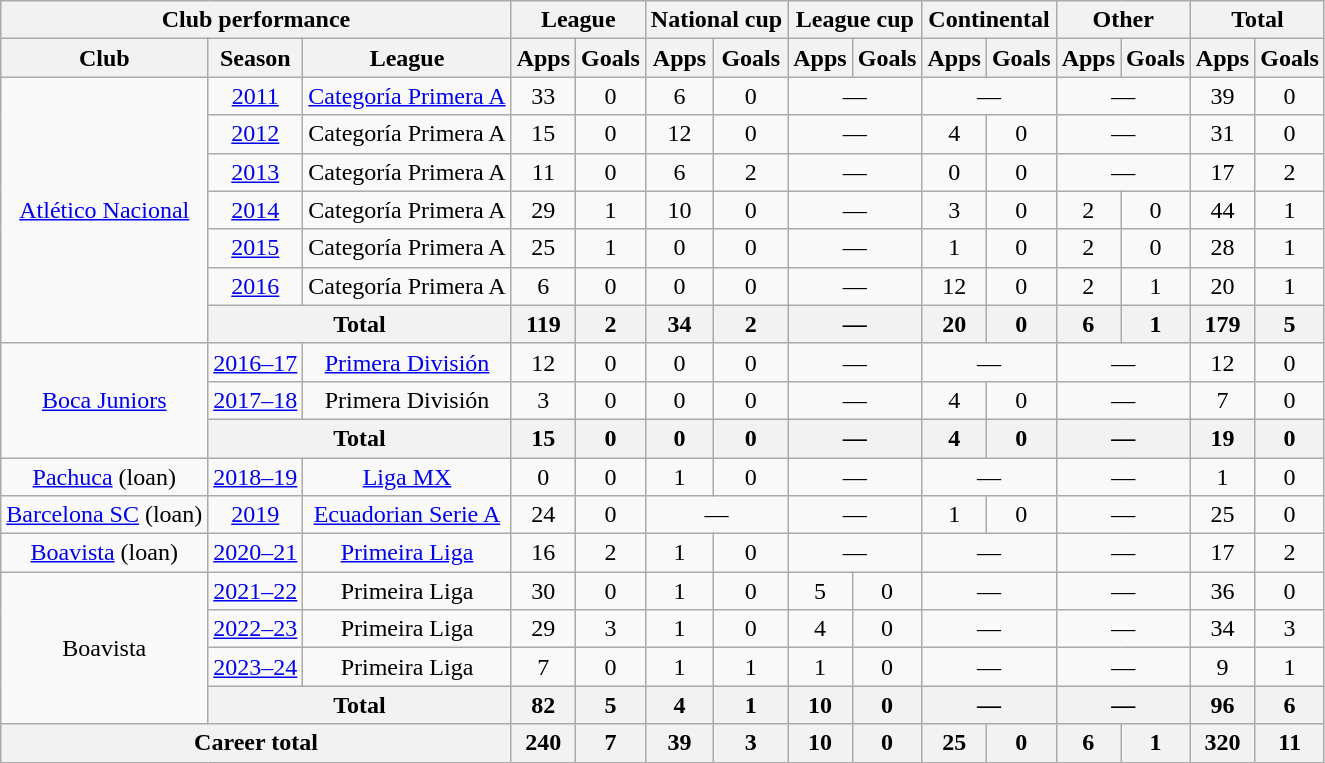<table class="wikitable" style="text-align:center">
<tr>
<th colspan=3>Club performance</th>
<th colspan=2>League</th>
<th colspan=2>National cup</th>
<th colspan="2">League cup</th>
<th colspan="2">Continental</th>
<th colspan="2">Other</th>
<th colspan="2">Total</th>
</tr>
<tr>
<th>Club</th>
<th>Season</th>
<th>League</th>
<th>Apps</th>
<th>Goals</th>
<th>Apps</th>
<th>Goals</th>
<th>Apps</th>
<th>Goals</th>
<th>Apps</th>
<th>Goals</th>
<th>Apps</th>
<th>Goals</th>
<th>Apps</th>
<th>Goals</th>
</tr>
<tr>
<td rowspan="7"><a href='#'>Atlético Nacional</a></td>
<td><a href='#'>2011</a></td>
<td><a href='#'>Categoría Primera A</a></td>
<td>33</td>
<td>0</td>
<td>6</td>
<td>0</td>
<td colspan="2">—</td>
<td colspan="2">—</td>
<td colspan="2">—</td>
<td>39</td>
<td>0</td>
</tr>
<tr>
<td><a href='#'>2012</a></td>
<td>Categoría Primera A</td>
<td>15</td>
<td>0</td>
<td>12</td>
<td>0</td>
<td colspan="2">—</td>
<td>4</td>
<td>0</td>
<td colspan="2">—</td>
<td>31</td>
<td>0</td>
</tr>
<tr>
<td><a href='#'>2013</a></td>
<td>Categoría Primera A</td>
<td>11</td>
<td>0</td>
<td>6</td>
<td>2</td>
<td colspan="2">—</td>
<td>0</td>
<td>0</td>
<td colspan="2">—</td>
<td>17</td>
<td>2</td>
</tr>
<tr>
<td><a href='#'>2014</a></td>
<td>Categoría Primera A</td>
<td>29</td>
<td>1</td>
<td>10</td>
<td>0</td>
<td colspan="2">—</td>
<td>3</td>
<td>0</td>
<td>2</td>
<td>0</td>
<td>44</td>
<td>1</td>
</tr>
<tr>
<td><a href='#'>2015</a></td>
<td>Categoría Primera A</td>
<td>25</td>
<td>1</td>
<td>0</td>
<td>0</td>
<td colspan="2">—</td>
<td>1</td>
<td>0</td>
<td>2</td>
<td>0</td>
<td>28</td>
<td>1</td>
</tr>
<tr>
<td><a href='#'>2016</a></td>
<td>Categoría Primera A</td>
<td>6</td>
<td>0</td>
<td>0</td>
<td>0</td>
<td colspan="2">—</td>
<td>12</td>
<td>0</td>
<td>2</td>
<td>1</td>
<td>20</td>
<td>1</td>
</tr>
<tr>
<th colspan=2>Total</th>
<th>119</th>
<th>2</th>
<th>34</th>
<th>2</th>
<th colspan="2">—</th>
<th>20</th>
<th>0</th>
<th>6</th>
<th>1</th>
<th>179</th>
<th>5</th>
</tr>
<tr>
<td rowspan="3"><a href='#'>Boca Juniors</a></td>
<td><a href='#'>2016–17</a></td>
<td><a href='#'>Primera División</a></td>
<td>12</td>
<td>0</td>
<td>0</td>
<td>0</td>
<td colspan="2">—</td>
<td colspan="2">—</td>
<td colspan="2">—</td>
<td>12</td>
<td>0</td>
</tr>
<tr>
<td><a href='#'>2017–18</a></td>
<td>Primera División</td>
<td>3</td>
<td>0</td>
<td>0</td>
<td>0</td>
<td colspan="2">—</td>
<td>4</td>
<td>0</td>
<td colspan="2">—</td>
<td>7</td>
<td>0</td>
</tr>
<tr>
<th colspan=2>Total</th>
<th>15</th>
<th>0</th>
<th>0</th>
<th>0</th>
<th colspan="2">—</th>
<th>4</th>
<th>0</th>
<th colspan="2">—</th>
<th>19</th>
<th>0</th>
</tr>
<tr>
<td rowspan="1"><a href='#'>Pachuca</a> (loan)</td>
<td><a href='#'>2018–19</a></td>
<td rowspan="1"><a href='#'>Liga MX</a></td>
<td>0</td>
<td>0</td>
<td>1</td>
<td>0</td>
<td colspan="2">—</td>
<td colspan="2">—</td>
<td colspan="2">—</td>
<td>1</td>
<td>0</td>
</tr>
<tr>
<td><a href='#'>Barcelona SC</a> (loan)</td>
<td><a href='#'>2019</a></td>
<td><a href='#'>Ecuadorian Serie A</a></td>
<td>24</td>
<td>0</td>
<td colspan="2">—</td>
<td colspan="2">—</td>
<td>1</td>
<td>0</td>
<td colspan="2">—</td>
<td>25</td>
<td>0</td>
</tr>
<tr>
<td><a href='#'>Boavista</a> (loan)</td>
<td><a href='#'>2020–21</a></td>
<td><a href='#'>Primeira Liga</a></td>
<td>16</td>
<td>2</td>
<td>1</td>
<td>0</td>
<td colspan="2">—</td>
<td colspan="2">—</td>
<td colspan="2">—</td>
<td>17</td>
<td>2</td>
</tr>
<tr>
<td rowspan="4">Boavista</td>
<td><a href='#'>2021–22</a></td>
<td>Primeira Liga</td>
<td>30</td>
<td>0</td>
<td>1</td>
<td>0</td>
<td>5</td>
<td>0</td>
<td colspan="2">—</td>
<td colspan="2">—</td>
<td>36</td>
<td>0</td>
</tr>
<tr>
<td><a href='#'>2022–23</a></td>
<td>Primeira Liga</td>
<td>29</td>
<td>3</td>
<td>1</td>
<td>0</td>
<td>4</td>
<td>0</td>
<td colspan="2">—</td>
<td colspan="2">—</td>
<td>34</td>
<td>3</td>
</tr>
<tr>
<td><a href='#'>2023–24</a></td>
<td>Primeira Liga</td>
<td>7</td>
<td>0</td>
<td>1</td>
<td>1</td>
<td>1</td>
<td>0</td>
<td colspan="2">—</td>
<td colspan="2">—</td>
<td>9</td>
<td>1</td>
</tr>
<tr>
<th colspan="2">Total</th>
<th>82</th>
<th>5</th>
<th>4</th>
<th>1</th>
<th>10</th>
<th>0</th>
<th colspan="2">—</th>
<th colspan="2">—</th>
<th>96</th>
<th>6</th>
</tr>
<tr>
<th colspan="3">Career total</th>
<th>240</th>
<th>7</th>
<th>39</th>
<th>3</th>
<th>10</th>
<th>0</th>
<th>25</th>
<th>0</th>
<th>6</th>
<th>1</th>
<th>320</th>
<th>11</th>
</tr>
</table>
